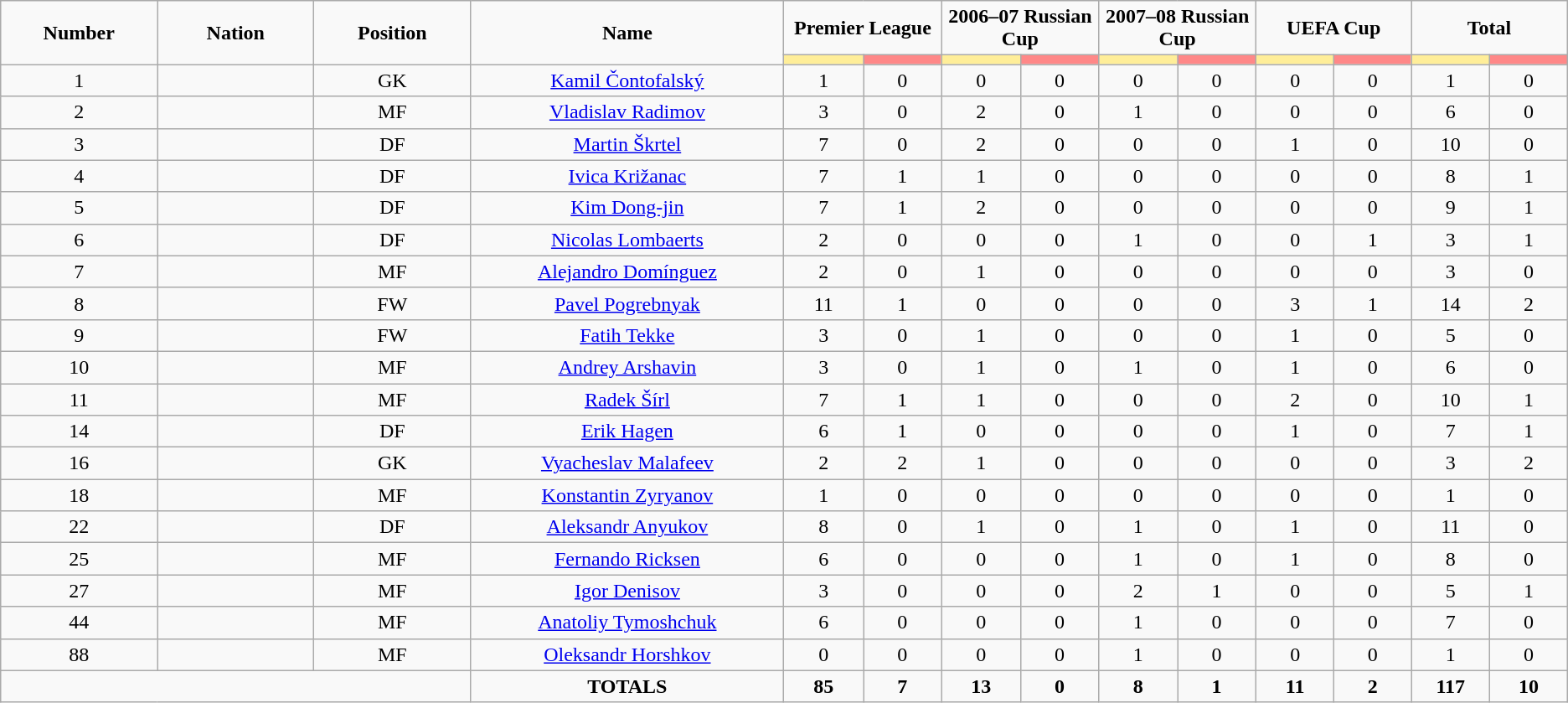<table class="wikitable" style="font-size: 100%; text-align: center;">
<tr>
<td rowspan="2" width="10%" align="center"><strong>Number</strong></td>
<td rowspan="2" width="10%" align="center"><strong>Nation</strong></td>
<td rowspan="2" width="10%" align="center"><strong>Position</strong></td>
<td rowspan="2" width="20%" align="center"><strong>Name</strong></td>
<td colspan="2" align="center"><strong>Premier League</strong></td>
<td colspan="2" align="center"><strong>2006–07 Russian Cup</strong></td>
<td colspan="2" align="center"><strong>2007–08 Russian Cup</strong></td>
<td colspan="2" align="center"><strong>UEFA Cup</strong></td>
<td colspan="2" align="center"><strong>Total</strong></td>
</tr>
<tr>
<th width=60 style="background: #FFEE99"></th>
<th width=60 style="background: #FF8888"></th>
<th width=60 style="background: #FFEE99"></th>
<th width=60 style="background: #FF8888"></th>
<th width=60 style="background: #FFEE99"></th>
<th width=60 style="background: #FF8888"></th>
<th width=60 style="background: #FFEE99"></th>
<th width=60 style="background: #FF8888"></th>
<th width=60 style="background: #FFEE99"></th>
<th width=60 style="background: #FF8888"></th>
</tr>
<tr>
<td>1</td>
<td></td>
<td>GK</td>
<td><a href='#'>Kamil Čontofalský</a></td>
<td>1</td>
<td>0</td>
<td>0</td>
<td>0</td>
<td>0</td>
<td>0</td>
<td>0</td>
<td>0</td>
<td>1</td>
<td>0</td>
</tr>
<tr>
<td>2</td>
<td></td>
<td>MF</td>
<td><a href='#'>Vladislav Radimov</a></td>
<td>3</td>
<td>0</td>
<td>2</td>
<td>0</td>
<td>1</td>
<td>0</td>
<td>0</td>
<td>0</td>
<td>6</td>
<td>0</td>
</tr>
<tr>
<td>3</td>
<td></td>
<td>DF</td>
<td><a href='#'>Martin Škrtel</a></td>
<td>7</td>
<td>0</td>
<td>2</td>
<td>0</td>
<td>0</td>
<td>0</td>
<td>1</td>
<td>0</td>
<td>10</td>
<td>0</td>
</tr>
<tr>
<td>4</td>
<td></td>
<td>DF</td>
<td><a href='#'>Ivica Križanac</a></td>
<td>7</td>
<td>1</td>
<td>1</td>
<td>0</td>
<td>0</td>
<td>0</td>
<td>0</td>
<td>0</td>
<td>8</td>
<td>1</td>
</tr>
<tr>
<td>5</td>
<td></td>
<td>DF</td>
<td><a href='#'>Kim Dong-jin</a></td>
<td>7</td>
<td>1</td>
<td>2</td>
<td>0</td>
<td>0</td>
<td>0</td>
<td>0</td>
<td>0</td>
<td>9</td>
<td>1</td>
</tr>
<tr>
<td>6</td>
<td></td>
<td>DF</td>
<td><a href='#'>Nicolas Lombaerts</a></td>
<td>2</td>
<td>0</td>
<td>0</td>
<td>0</td>
<td>1</td>
<td>0</td>
<td>0</td>
<td>1</td>
<td>3</td>
<td>1</td>
</tr>
<tr>
<td>7</td>
<td></td>
<td>MF</td>
<td><a href='#'>Alejandro Domínguez</a></td>
<td>2</td>
<td>0</td>
<td>1</td>
<td>0</td>
<td>0</td>
<td>0</td>
<td>0</td>
<td>0</td>
<td>3</td>
<td>0</td>
</tr>
<tr>
<td>8</td>
<td></td>
<td>FW</td>
<td><a href='#'>Pavel Pogrebnyak</a></td>
<td>11</td>
<td>1</td>
<td>0</td>
<td>0</td>
<td>0</td>
<td>0</td>
<td>3</td>
<td>1</td>
<td>14</td>
<td>2</td>
</tr>
<tr>
<td>9</td>
<td></td>
<td>FW</td>
<td><a href='#'>Fatih Tekke</a></td>
<td>3</td>
<td>0</td>
<td>1</td>
<td>0</td>
<td>0</td>
<td>0</td>
<td>1</td>
<td>0</td>
<td>5</td>
<td>0</td>
</tr>
<tr>
<td>10</td>
<td></td>
<td>MF</td>
<td><a href='#'>Andrey Arshavin</a></td>
<td>3</td>
<td>0</td>
<td>1</td>
<td>0</td>
<td>1</td>
<td>0</td>
<td>1</td>
<td>0</td>
<td>6</td>
<td>0</td>
</tr>
<tr>
<td>11</td>
<td></td>
<td>MF</td>
<td><a href='#'>Radek Šírl</a></td>
<td>7</td>
<td>1</td>
<td>1</td>
<td>0</td>
<td>0</td>
<td>0</td>
<td>2</td>
<td>0</td>
<td>10</td>
<td>1</td>
</tr>
<tr>
<td>14</td>
<td></td>
<td>DF</td>
<td><a href='#'>Erik Hagen</a></td>
<td>6</td>
<td>1</td>
<td>0</td>
<td>0</td>
<td>0</td>
<td>0</td>
<td>1</td>
<td>0</td>
<td>7</td>
<td>1</td>
</tr>
<tr>
<td>16</td>
<td></td>
<td>GK</td>
<td><a href='#'>Vyacheslav Malafeev</a></td>
<td>2</td>
<td>2</td>
<td>1</td>
<td>0</td>
<td>0</td>
<td>0</td>
<td>0</td>
<td>0</td>
<td>3</td>
<td>2</td>
</tr>
<tr>
<td>18</td>
<td></td>
<td>MF</td>
<td><a href='#'>Konstantin Zyryanov</a></td>
<td>1</td>
<td>0</td>
<td>0</td>
<td>0</td>
<td>0</td>
<td>0</td>
<td>0</td>
<td>0</td>
<td>1</td>
<td>0</td>
</tr>
<tr>
<td>22</td>
<td></td>
<td>DF</td>
<td><a href='#'>Aleksandr Anyukov</a></td>
<td>8</td>
<td>0</td>
<td>1</td>
<td>0</td>
<td>1</td>
<td>0</td>
<td>1</td>
<td>0</td>
<td>11</td>
<td>0</td>
</tr>
<tr>
<td>25</td>
<td></td>
<td>MF</td>
<td><a href='#'>Fernando Ricksen</a></td>
<td>6</td>
<td>0</td>
<td>0</td>
<td>0</td>
<td>1</td>
<td>0</td>
<td>1</td>
<td>0</td>
<td>8</td>
<td>0</td>
</tr>
<tr>
<td>27</td>
<td></td>
<td>MF</td>
<td><a href='#'>Igor Denisov</a></td>
<td>3</td>
<td>0</td>
<td>0</td>
<td>0</td>
<td>2</td>
<td>1</td>
<td>0</td>
<td>0</td>
<td>5</td>
<td>1</td>
</tr>
<tr>
<td>44</td>
<td></td>
<td>MF</td>
<td><a href='#'>Anatoliy Tymoshchuk</a></td>
<td>6</td>
<td>0</td>
<td>0</td>
<td>0</td>
<td>1</td>
<td>0</td>
<td>0</td>
<td>0</td>
<td>7</td>
<td>0</td>
</tr>
<tr>
<td>88</td>
<td></td>
<td>MF</td>
<td><a href='#'>Oleksandr Horshkov</a></td>
<td>0</td>
<td>0</td>
<td>0</td>
<td>0</td>
<td>1</td>
<td>0</td>
<td>0</td>
<td>0</td>
<td>1</td>
<td>0</td>
</tr>
<tr>
<td colspan="3"></td>
<td><strong>TOTALS</strong></td>
<td><strong>85</strong></td>
<td><strong>7</strong></td>
<td><strong>13</strong></td>
<td><strong>0</strong></td>
<td><strong>8</strong></td>
<td><strong>1</strong></td>
<td><strong>11</strong></td>
<td><strong>2</strong></td>
<td><strong>117</strong></td>
<td><strong>10</strong></td>
</tr>
</table>
